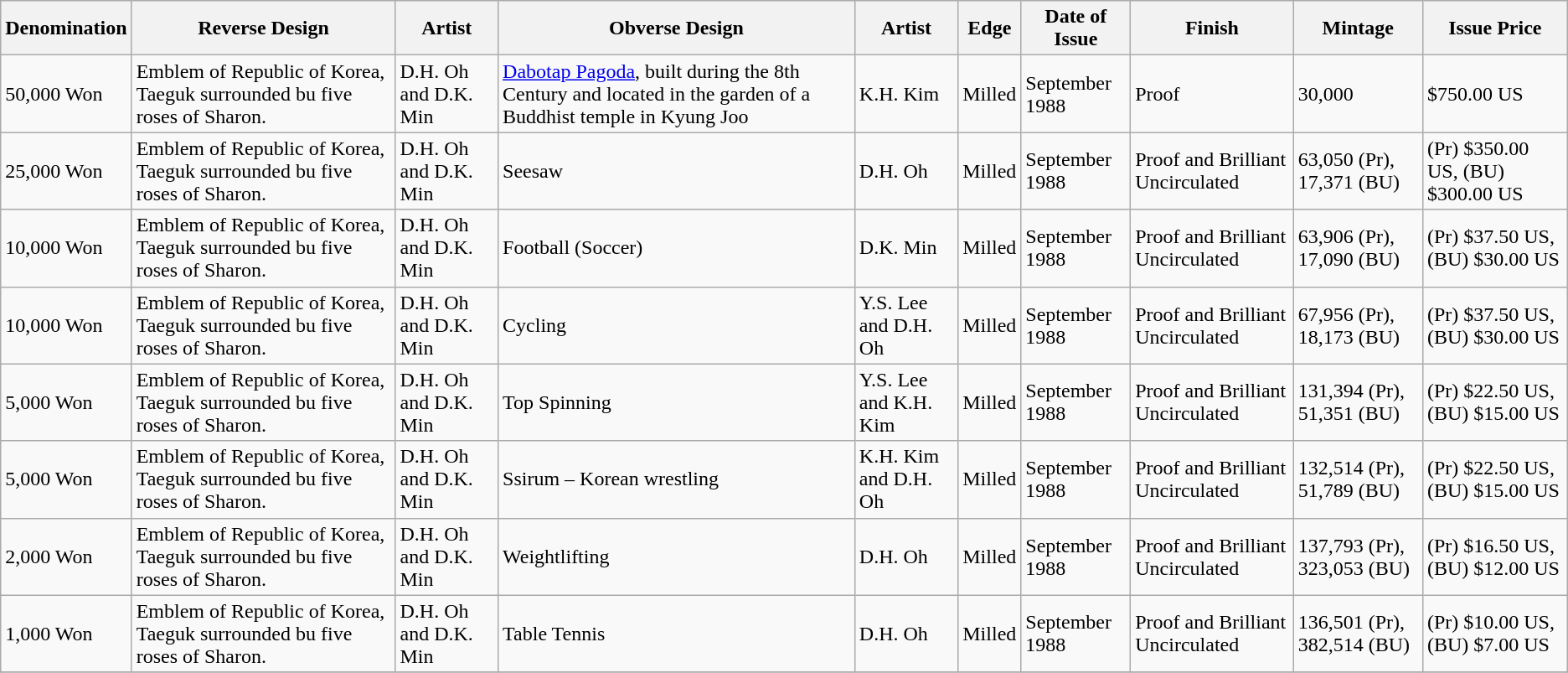<table class="wikitable sortable">
<tr>
<th>Denomination</th>
<th>Reverse Design</th>
<th>Artist</th>
<th>Obverse Design</th>
<th>Artist</th>
<th>Edge</th>
<th>Date of Issue</th>
<th>Finish</th>
<th>Mintage</th>
<th>Issue Price</th>
</tr>
<tr>
<td>50,000 Won</td>
<td>Emblem of Republic of Korea, Taeguk surrounded bu five roses of Sharon.</td>
<td>D.H. Oh and D.K. Min</td>
<td><a href='#'>Dabotap Pagoda</a>, built during the 8th Century and located in the garden of a Buddhist temple in Kyung Joo</td>
<td>K.H. Kim</td>
<td>Milled</td>
<td>September 1988</td>
<td>Proof</td>
<td>30,000 </td>
<td>$750.00 US</td>
</tr>
<tr>
<td>25,000 Won</td>
<td>Emblem of Republic of Korea, Taeguk surrounded bu five roses of Sharon.</td>
<td>D.H. Oh and D.K. Min</td>
<td>Seesaw</td>
<td>D.H. Oh</td>
<td>Milled</td>
<td>September 1988</td>
<td>Proof and Brilliant Uncirculated</td>
<td>63,050 (Pr), 17,371 (BU) </td>
<td>(Pr) $350.00 US, (BU) $300.00 US</td>
</tr>
<tr>
<td>10,000 Won</td>
<td>Emblem of Republic of Korea, Taeguk surrounded bu five roses of Sharon.</td>
<td>D.H. Oh and D.K. Min</td>
<td>Football (Soccer)</td>
<td>D.K. Min</td>
<td>Milled</td>
<td>September 1988</td>
<td>Proof and Brilliant Uncirculated</td>
<td>63,906 (Pr), 17,090 (BU) </td>
<td>(Pr) $37.50 US, (BU) $30.00 US</td>
</tr>
<tr>
<td>10,000 Won</td>
<td>Emblem of Republic of Korea, Taeguk surrounded bu five roses of Sharon.</td>
<td>D.H. Oh and D.K. Min</td>
<td>Cycling</td>
<td>Y.S. Lee and D.H. Oh</td>
<td>Milled</td>
<td>September 1988</td>
<td>Proof and Brilliant Uncirculated</td>
<td>67,956 (Pr), 18,173 (BU) </td>
<td>(Pr) $37.50 US, (BU) $30.00 US</td>
</tr>
<tr>
<td>5,000 Won</td>
<td>Emblem of Republic of Korea, Taeguk surrounded bu five roses of Sharon.</td>
<td>D.H. Oh and D.K. Min</td>
<td>Top Spinning</td>
<td>Y.S. Lee and K.H. Kim</td>
<td>Milled</td>
<td>September 1988</td>
<td>Proof and Brilliant Uncirculated</td>
<td>131,394 (Pr), 51,351 (BU) </td>
<td>(Pr) $22.50 US, (BU) $15.00 US</td>
</tr>
<tr>
<td>5,000 Won</td>
<td>Emblem of Republic of Korea, Taeguk surrounded bu five roses of Sharon.</td>
<td>D.H. Oh and D.K. Min</td>
<td>Ssirum – Korean wrestling</td>
<td>K.H. Kim and D.H. Oh</td>
<td>Milled</td>
<td>September 1988</td>
<td>Proof and Brilliant Uncirculated</td>
<td>132,514 (Pr), 51,789 (BU) </td>
<td>(Pr) $22.50 US, (BU) $15.00 US</td>
</tr>
<tr>
<td>2,000 Won</td>
<td>Emblem of Republic of Korea, Taeguk surrounded bu five roses of Sharon.</td>
<td>D.H. Oh and D.K. Min</td>
<td>Weightlifting</td>
<td>D.H. Oh</td>
<td>Milled</td>
<td>September 1988</td>
<td>Proof and Brilliant Uncirculated</td>
<td>137,793 (Pr), 323,053 (BU) </td>
<td>(Pr) $16.50 US, (BU) $12.00 US</td>
</tr>
<tr>
<td>1,000 Won</td>
<td>Emblem of Republic of Korea, Taeguk surrounded bu five roses of Sharon.</td>
<td>D.H. Oh and D.K. Min</td>
<td>Table Tennis</td>
<td>D.H. Oh</td>
<td>Milled</td>
<td>September 1988</td>
<td>Proof and Brilliant Uncirculated</td>
<td>136,501 (Pr), 382,514 (BU) </td>
<td>(Pr) $10.00 US, (BU) $7.00 US</td>
</tr>
<tr>
</tr>
</table>
